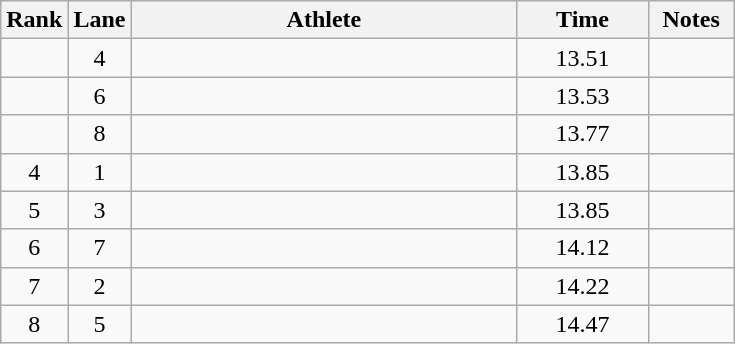<table class="wikitable sortable" style="text-align:center">
<tr>
<th width=10>Rank</th>
<th width=10>Lane</th>
<th width=250>Athlete</th>
<th width=80>Time</th>
<th width=50>Notes</th>
</tr>
<tr>
<td></td>
<td>4</td>
<td align=left></td>
<td>13.51</td>
<td></td>
</tr>
<tr>
<td></td>
<td>6</td>
<td align=left></td>
<td>13.53</td>
<td></td>
</tr>
<tr>
<td></td>
<td>8</td>
<td align=left></td>
<td>13.77</td>
<td></td>
</tr>
<tr>
<td>4</td>
<td>1</td>
<td align=left></td>
<td>13.85</td>
<td></td>
</tr>
<tr>
<td>5</td>
<td>3</td>
<td align=left></td>
<td>13.85</td>
<td></td>
</tr>
<tr>
<td>6</td>
<td>7</td>
<td align=left></td>
<td>14.12</td>
<td></td>
</tr>
<tr>
<td>7</td>
<td>2</td>
<td align=left></td>
<td>14.22</td>
<td></td>
</tr>
<tr>
<td>8</td>
<td>5</td>
<td align=left></td>
<td>14.47</td>
<td></td>
</tr>
</table>
